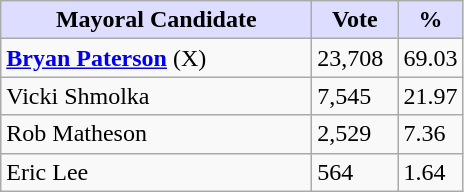<table class="wikitable">
<tr>
<th style="background:#ddf; width:200px;">Mayoral Candidate</th>
<th style="background:#ddf; width:50px;">Vote</th>
<th style="background:#ddf; width:30px;">%</th>
</tr>
<tr>
<td><strong><a href='#'>Bryan Paterson</a></strong> (X)</td>
<td>23,708</td>
<td>69.03</td>
</tr>
<tr>
<td>Vicki Shmolka</td>
<td>7,545</td>
<td>21.97</td>
</tr>
<tr>
<td>Rob Matheson</td>
<td>2,529</td>
<td>7.36</td>
</tr>
<tr>
<td>Eric Lee</td>
<td>564</td>
<td>1.64</td>
</tr>
</table>
